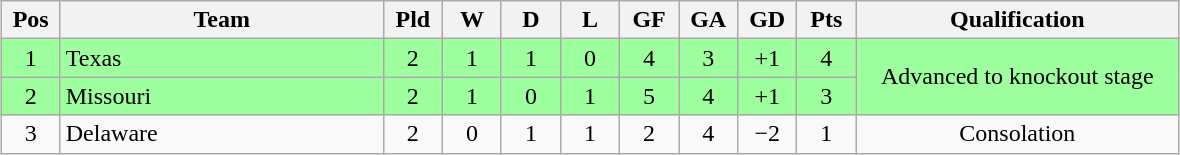<table class="wikitable" style="text-align:center; margin: 1em auto">
<tr>
<th style="width:2em">Pos</th>
<th style="width:13em">Team</th>
<th style="width:2em">Pld</th>
<th style="width:2em">W</th>
<th style="width:2em">D</th>
<th style="width:2em">L</th>
<th style="width:2em">GF</th>
<th style="width:2em">GA</th>
<th style="width:2em">GD</th>
<th style="width:2em">Pts</th>
<th style="width:13em">Qualification</th>
</tr>
<tr bgcolor="#9eff9e">
<td>1</td>
<td style="text-align:left">Texas</td>
<td>2</td>
<td>1</td>
<td>1</td>
<td>0</td>
<td>4</td>
<td>3</td>
<td>+1</td>
<td>4</td>
<td rowspan="2">Advanced to knockout stage</td>
</tr>
<tr bgcolor="#9eff9e">
<td>2</td>
<td style="text-align:left">Missouri</td>
<td>2</td>
<td>1</td>
<td>0</td>
<td>1</td>
<td>5</td>
<td>4</td>
<td>+1</td>
<td>3</td>
</tr>
<tr>
<td>3</td>
<td style="text-align:left">Delaware</td>
<td>2</td>
<td>0</td>
<td>1</td>
<td>1</td>
<td>2</td>
<td>4</td>
<td>−2</td>
<td>1</td>
<td>Consolation</td>
</tr>
</table>
